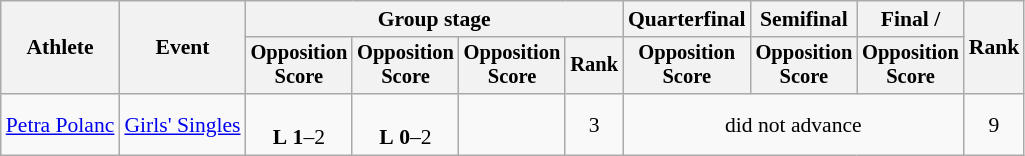<table class="wikitable" style="font-size:90%">
<tr>
<th rowspan=2>Athlete</th>
<th rowspan=2>Event</th>
<th colspan=4>Group stage</th>
<th>Quarterfinal</th>
<th>Semifinal</th>
<th>Final / </th>
<th rowspan=2>Rank</th>
</tr>
<tr style="font-size:95%">
<th>Opposition<br>Score</th>
<th>Opposition<br>Score</th>
<th>Opposition<br>Score</th>
<th>Rank</th>
<th>Opposition<br>Score</th>
<th>Opposition<br>Score</th>
<th>Opposition<br>Score</th>
</tr>
<tr align=center>
<td align=left><a href='#'>Petra Polanc</a></td>
<td align=left><a href='#'>Girls' Singles</a></td>
<td><br><strong>L</strong> <strong>1</strong>–2</td>
<td><br><strong>L</strong> <strong>0</strong>–2</td>
<td></td>
<td>3</td>
<td colspan=3>did not advance</td>
<td>9</td>
</tr>
</table>
